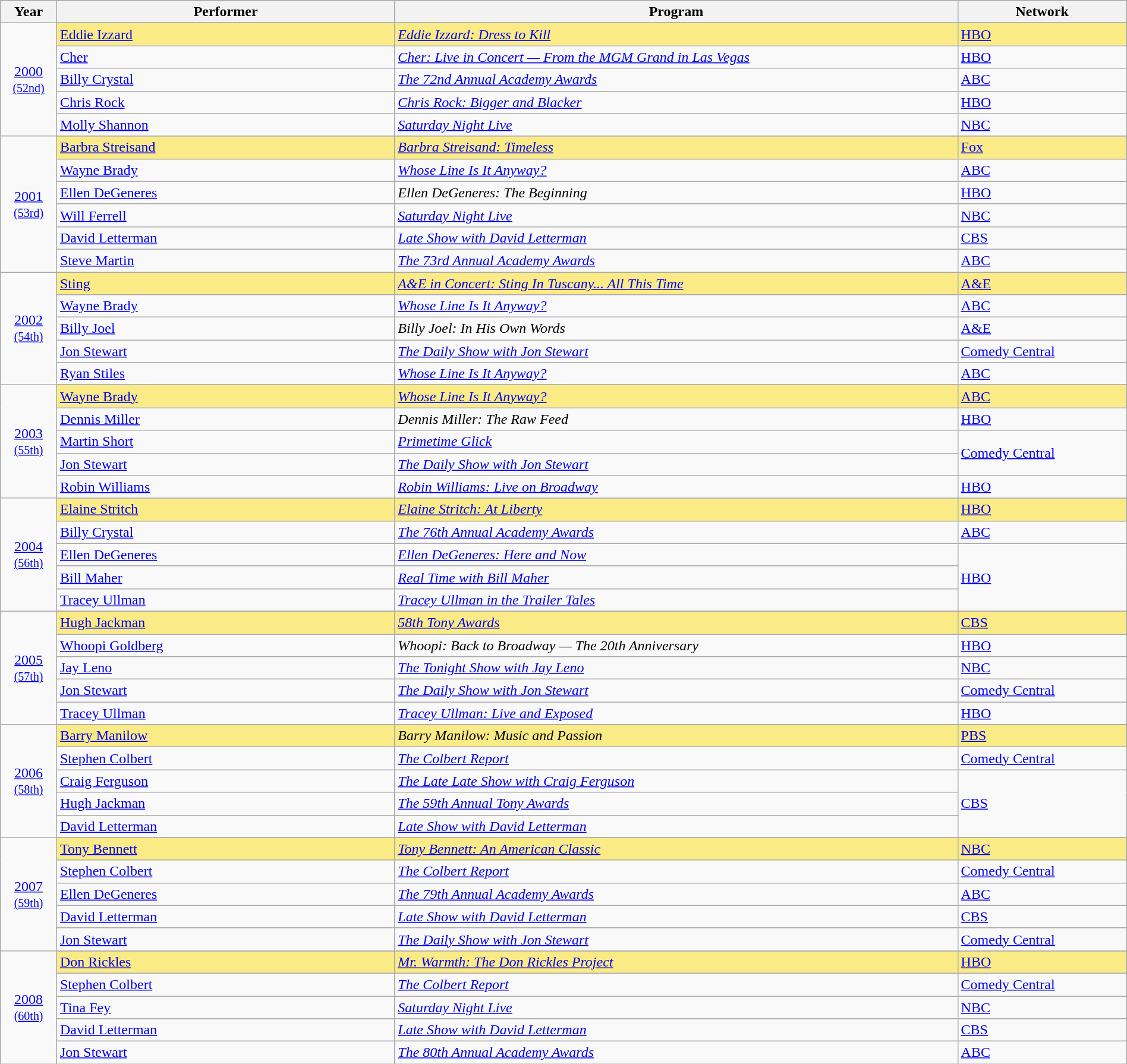<table class="wikitable" style="width:100%">
<tr bgcolor="#bebebe">
<th width="5%">Year</th>
<th width="30%">Performer</th>
<th width="50%">Program</th>
<th width="15%">Network</th>
</tr>
<tr>
<td rowspan=6 style="text-align:center"><a href='#'>2000</a><br><small><a href='#'>(52nd)</a></small></td>
</tr>
<tr style="background:#FAEB86">
<td><a href='#'>Eddie Izzard</a></td>
<td><em><a href='#'>Eddie Izzard: Dress to Kill</a></em></td>
<td><a href='#'>HBO</a></td>
</tr>
<tr>
<td><a href='#'>Cher</a></td>
<td><em><a href='#'>Cher: Live in Concert — From the MGM Grand in Las Vegas</a></em></td>
<td><a href='#'>HBO</a></td>
</tr>
<tr>
<td><a href='#'>Billy Crystal</a></td>
<td><em><a href='#'>The 72nd Annual Academy Awards</a></em></td>
<td><a href='#'>ABC</a></td>
</tr>
<tr>
<td><a href='#'>Chris Rock</a></td>
<td><em><a href='#'>Chris Rock: Bigger and Blacker</a></em></td>
<td><a href='#'>HBO</a></td>
</tr>
<tr>
<td><a href='#'>Molly Shannon</a></td>
<td><em><a href='#'>Saturday Night Live</a></em></td>
<td><a href='#'>NBC</a></td>
</tr>
<tr>
<td rowspan=7 style="text-align:center"><a href='#'>2001</a><br><small><a href='#'>(53rd)</a></small></td>
</tr>
<tr style="background:#FAEB86">
<td><a href='#'>Barbra Streisand</a></td>
<td><em><a href='#'>Barbra Streisand: Timeless</a></em></td>
<td><a href='#'>Fox</a></td>
</tr>
<tr>
<td><a href='#'>Wayne Brady</a></td>
<td><em><a href='#'>Whose Line Is It Anyway?</a></em></td>
<td><a href='#'>ABC</a></td>
</tr>
<tr>
<td><a href='#'>Ellen DeGeneres</a></td>
<td><em>Ellen DeGeneres: The Beginning</em></td>
<td><a href='#'>HBO</a></td>
</tr>
<tr>
<td><a href='#'>Will Ferrell</a></td>
<td><em><a href='#'>Saturday Night Live</a></em></td>
<td><a href='#'>NBC</a></td>
</tr>
<tr>
<td><a href='#'>David Letterman</a></td>
<td><em><a href='#'>Late Show with David Letterman</a></em></td>
<td><a href='#'>CBS</a></td>
</tr>
<tr>
<td><a href='#'>Steve Martin</a></td>
<td><em><a href='#'>The 73rd Annual Academy Awards</a></em></td>
<td><a href='#'>ABC</a></td>
</tr>
<tr>
<td rowspan=6 style="text-align:center"><a href='#'>2002</a><br><small><a href='#'>(54th)</a></small></td>
</tr>
<tr style="background:#FAEB86">
<td><a href='#'>Sting</a></td>
<td><em><a href='#'>A&E in Concert: Sting In Tuscany... All This Time</a></em></td>
<td><a href='#'>A&E</a></td>
</tr>
<tr>
<td><a href='#'>Wayne Brady</a></td>
<td><em><a href='#'>Whose Line Is It Anyway?</a></em></td>
<td><a href='#'>ABC</a></td>
</tr>
<tr>
<td><a href='#'>Billy Joel</a></td>
<td><em>Billy Joel: In His Own Words</em></td>
<td><a href='#'>A&E</a></td>
</tr>
<tr>
<td><a href='#'>Jon Stewart</a></td>
<td><em><a href='#'>The Daily Show with Jon Stewart</a></em></td>
<td><a href='#'>Comedy Central</a></td>
</tr>
<tr>
<td><a href='#'>Ryan Stiles</a></td>
<td><em><a href='#'>Whose Line Is It Anyway?</a></em></td>
<td><a href='#'>ABC</a></td>
</tr>
<tr>
<td rowspan=6 style="text-align:center"><a href='#'>2003</a><br><small><a href='#'>(55th)</a></small></td>
</tr>
<tr style="background:#FAEB86">
<td><a href='#'>Wayne Brady</a></td>
<td><em><a href='#'>Whose Line Is It Anyway?</a></em></td>
<td><a href='#'>ABC</a></td>
</tr>
<tr>
<td><a href='#'>Dennis Miller</a></td>
<td><em>Dennis Miller: The Raw Feed</em></td>
<td><a href='#'>HBO</a></td>
</tr>
<tr>
<td><a href='#'>Martin Short</a></td>
<td><em><a href='#'>Primetime Glick</a></em></td>
<td rowspan=2><a href='#'>Comedy Central</a></td>
</tr>
<tr>
<td><a href='#'>Jon Stewart</a></td>
<td><em><a href='#'>The Daily Show with Jon Stewart</a></em></td>
</tr>
<tr>
<td><a href='#'>Robin Williams</a></td>
<td><em><a href='#'>Robin Williams: Live on Broadway</a></em></td>
<td><a href='#'>HBO</a></td>
</tr>
<tr>
<td rowspan=6 style="text-align:center"><a href='#'>2004</a><br><small><a href='#'>(56th)</a></small></td>
</tr>
<tr style="background:#FAEB86">
<td><a href='#'>Elaine Stritch</a></td>
<td><em><a href='#'>Elaine Stritch: At Liberty</a></em></td>
<td><a href='#'>HBO</a></td>
</tr>
<tr>
<td><a href='#'>Billy Crystal</a></td>
<td><em><a href='#'>The 76th Annual Academy Awards</a></em></td>
<td><a href='#'>ABC</a></td>
</tr>
<tr>
<td><a href='#'>Ellen DeGeneres</a></td>
<td><em><a href='#'>Ellen DeGeneres: Here and Now</a></em></td>
<td rowspan=3><a href='#'>HBO</a></td>
</tr>
<tr>
<td><a href='#'>Bill Maher</a></td>
<td><em><a href='#'>Real Time with Bill Maher</a></em></td>
</tr>
<tr>
<td><a href='#'>Tracey Ullman</a></td>
<td><em><a href='#'>Tracey Ullman in the Trailer Tales</a></em></td>
</tr>
<tr>
<td rowspan=6 style="text-align:center"><a href='#'>2005</a><br><small><a href='#'>(57th)</a></small></td>
</tr>
<tr style="background:#FAEB86">
<td><a href='#'>Hugh Jackman</a></td>
<td><em><a href='#'>58th Tony Awards</a></em></td>
<td><a href='#'>CBS</a></td>
</tr>
<tr>
<td><a href='#'>Whoopi Goldberg</a></td>
<td><em>Whoopi: Back to Broadway — The 20th Anniversary</em></td>
<td><a href='#'>HBO</a></td>
</tr>
<tr>
<td><a href='#'>Jay Leno</a></td>
<td><em><a href='#'>The Tonight Show with Jay Leno</a></em></td>
<td><a href='#'>NBC</a></td>
</tr>
<tr>
<td><a href='#'>Jon Stewart</a></td>
<td><em><a href='#'>The Daily Show with Jon Stewart</a></em></td>
<td><a href='#'>Comedy Central</a></td>
</tr>
<tr>
<td><a href='#'>Tracey Ullman</a></td>
<td><em><a href='#'>Tracey Ullman: Live and Exposed</a></em></td>
<td><a href='#'>HBO</a></td>
</tr>
<tr>
<td rowspan=6 style="text-align:center"><a href='#'>2006</a><br><small><a href='#'>(58th)</a></small></td>
</tr>
<tr style="background:#FAEB86">
<td><a href='#'>Barry Manilow</a></td>
<td><em>Barry Manilow: Music and Passion</em></td>
<td><a href='#'>PBS</a></td>
</tr>
<tr>
<td><a href='#'>Stephen Colbert</a></td>
<td><em><a href='#'>The Colbert Report</a></em></td>
<td><a href='#'>Comedy Central</a></td>
</tr>
<tr>
<td><a href='#'>Craig Ferguson</a></td>
<td><em><a href='#'>The Late Late Show with Craig Ferguson</a></em></td>
<td rowspan=3><a href='#'>CBS</a></td>
</tr>
<tr>
<td><a href='#'>Hugh Jackman</a></td>
<td><em><a href='#'>The 59th Annual Tony Awards</a></em></td>
</tr>
<tr>
<td><a href='#'>David Letterman</a></td>
<td><em><a href='#'>Late Show with David Letterman</a></em></td>
</tr>
<tr>
<td rowspan=6 style="text-align:center"><a href='#'>2007</a><br><small><a href='#'>(59th)</a></small></td>
</tr>
<tr style="background:#FAEB86">
<td><a href='#'>Tony Bennett</a></td>
<td><em><a href='#'>Tony Bennett: An American Classic</a></em></td>
<td><a href='#'>NBC</a></td>
</tr>
<tr>
<td><a href='#'>Stephen Colbert</a></td>
<td><em><a href='#'>The Colbert Report</a></em></td>
<td><a href='#'>Comedy Central</a></td>
</tr>
<tr>
<td><a href='#'>Ellen DeGeneres</a></td>
<td><em><a href='#'>The 79th Annual Academy Awards</a></em></td>
<td><a href='#'>ABC</a></td>
</tr>
<tr>
<td><a href='#'>David Letterman</a></td>
<td><em><a href='#'>Late Show with David Letterman</a></em></td>
<td><a href='#'>CBS</a></td>
</tr>
<tr>
<td><a href='#'>Jon Stewart</a></td>
<td><em><a href='#'>The Daily Show with Jon Stewart</a></em></td>
<td><a href='#'>Comedy Central</a></td>
</tr>
<tr>
<td rowspan=6 style="text-align:center"><a href='#'>2008</a><br><small><a href='#'>(60th)</a></small></td>
</tr>
<tr style="background:#FAEB86">
<td><a href='#'>Don Rickles</a></td>
<td><em><a href='#'>Mr. Warmth: The Don Rickles Project</a></em></td>
<td><a href='#'>HBO</a></td>
</tr>
<tr>
<td><a href='#'>Stephen Colbert</a></td>
<td><em><a href='#'>The Colbert Report</a></em></td>
<td><a href='#'>Comedy Central</a></td>
</tr>
<tr>
<td><a href='#'>Tina Fey</a></td>
<td><em><a href='#'>Saturday Night Live</a></em></td>
<td><a href='#'>NBC</a></td>
</tr>
<tr>
<td><a href='#'>David Letterman</a></td>
<td><em><a href='#'>Late Show with David Letterman</a></em></td>
<td><a href='#'>CBS</a></td>
</tr>
<tr>
<td><a href='#'>Jon Stewart</a></td>
<td><em><a href='#'>The 80th Annual Academy Awards</a></em></td>
<td><a href='#'>ABC</a></td>
</tr>
</table>
